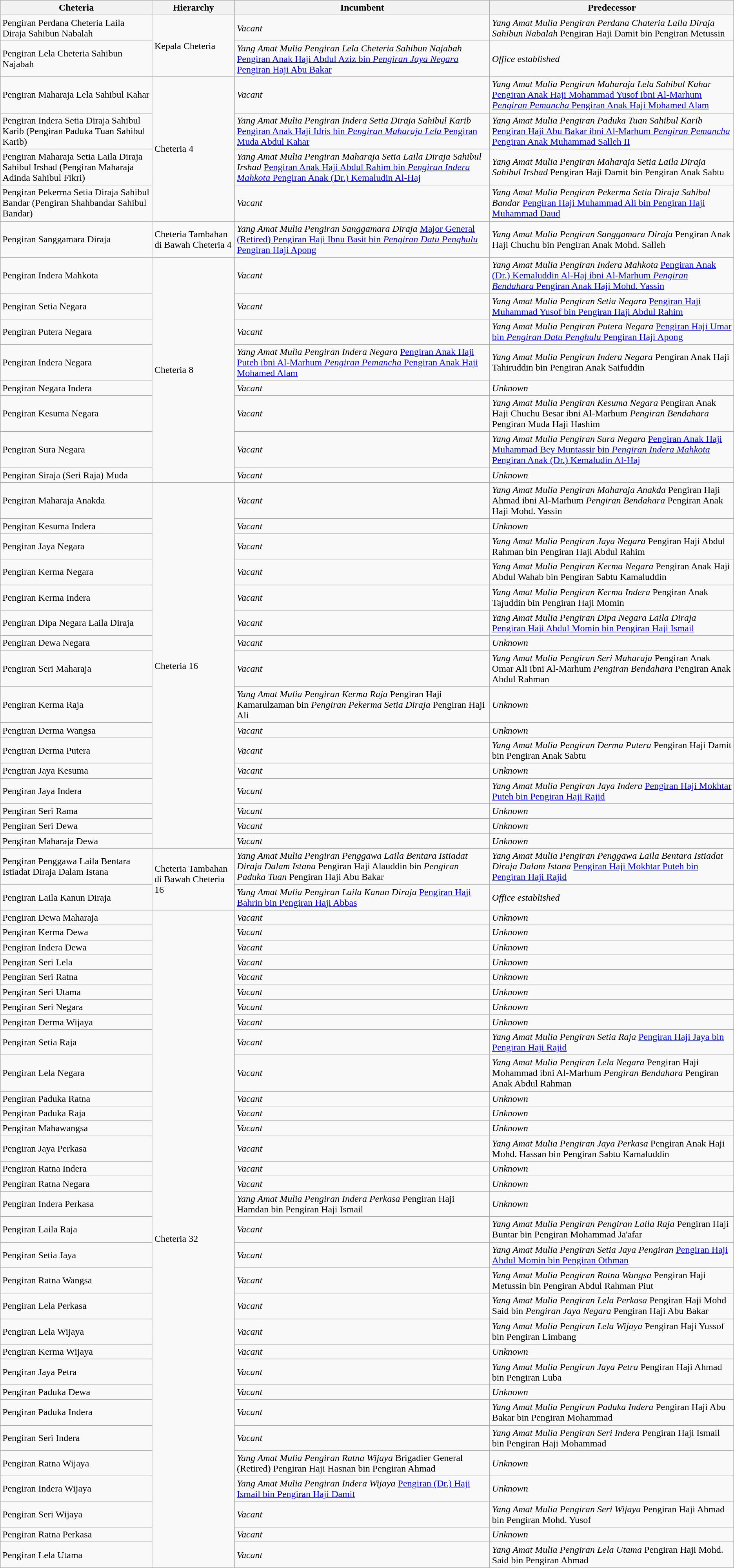<table class="wikitable">
<tr>
<th>Cheteria</th>
<th>Hierarchy</th>
<th>Incumbent</th>
<th>Predecessor</th>
</tr>
<tr>
<td>Pengiran Perdana Cheteria Laila Diraja Sahibun Nabalah</td>
<td rowspan="2">Kepala Cheteria</td>
<td><em>Vacant</em></td>
<td><em>Yang Amat Mulia Pengiran Perdana Chateria Laila Diraja Sahibun Nabalah</em> Pengiran Haji Damit bin Pengiran Metussin</td>
</tr>
<tr>
<td>Pengiran Lela Cheteria Sahibun Najabah</td>
<td><em>Yang Amat Mulia Pengiran Lela Cheteria Sahibun Najabah</em> <a href='#'>Pengiran Anak Haji Abdul Aziz bin <em>Pengiran Jaya Negara</em> Pengiran Haji Abu Bakar</a></td>
<td><em>Office established</em></td>
</tr>
<tr>
<td>Pengiran Maharaja Lela Sahibul Kahar</td>
<td rowspan="4">Cheteria 4</td>
<td><em>Vacant</em></td>
<td><em>Yang Amat Mulia Pengiran Maharaja Lela Sahibul Kahar</em> <a href='#'>Pengiran Anak Haji Mohammad Yusof ibni Al-Marhum <em>Pengiran Pemancha</em> Pengiran Anak Haji Mohamed Alam</a></td>
</tr>
<tr>
<td>Pengiran Indera Setia Diraja Sahibul Karib (Pengiran Paduka Tuan Sahibul Karib)</td>
<td><em>Yang Amat Mulia Pengiran Indera Setia Diraja Sahibul Karib</em> <a href='#'>Pengiran Anak Haji Idris bin <em>Pengiran Maharaja Lela</em> Pengiran Muda Abdul Kahar</a></td>
<td><em>Yang Amat Mulia</em> <em>Pengiran Paduka Tuan Sahibul Karib</em> <a href='#'>Pengiran Haji Abu Bakar ibni Al-Marhum <em>Pengiran Pemancha</em> Pengiran Anak Muhammad Salleh II</a></td>
</tr>
<tr>
<td>Pengiran Maharaja Setia Laila Diraja Sahibul Irshad (Pengiran Maharaja Adinda Sahibul Fikri)</td>
<td><em>Yang Amat Mulia Pengiran Maharaja Setia Laila Diraja Sahibul Irshad</em> <a href='#'>Pengiran Anak Haji Abdul Rahim bin <em>Pengiran Indera Mahkota</em> Pengiran Anak (Dr.) Kemaludin Al-Haj</a></td>
<td><em>Yang Amat Mulia Pengiran Maharaja Setia Laila Diraja Sahibul Irshad</em> Pengiran Haji Damit bin Pengiran Anak Sabtu</td>
</tr>
<tr>
<td>Pengiran Pekerma Setia Diraja Sahibul Bandar (Pengiran Shahbandar Sahibul Bandar)</td>
<td><em>Vacant</em></td>
<td><em>Yang Amat Mulia Pengiran Pekerma Setia Diraja Sahibul Bandar</em> <a href='#'>Pengiran Haji Muhammad Ali bin Pengiran Haji Muhammad Daud</a></td>
</tr>
<tr>
<td>Pengiran Sanggamara Diraja</td>
<td>Cheteria Tambahan di Bawah Cheteria 4</td>
<td><em>Yang Amat Mulia Pengiran Sanggamara Diraja</em> <a href='#'>Major General (Retired) Pengiran Haji Ibnu Basit bin <em>Pengiran Datu Penghulu</em> Pengiran Haji Apong</a></td>
<td><em>Yang Amat Mulia</em> <em>Pengiran Sanggamara Diraja</em> Pengiran Anak Haji Chuchu bin Pengiran Anak Mohd. Salleh</td>
</tr>
<tr>
<td>Pengiran Indera Mahkota</td>
<td rowspan="8">Cheteria 8</td>
<td><em>Vacant</em></td>
<td><em>Yang Amat Mulia Pengiran Indera Mahkota</em> <a href='#'>Pengiran Anak (Dr.) Kemaluddin Al-Haj ibni Al-Marhum <em>Pengiran Bendahara</em> Pengiran Anak Haji Mohd. Yassin</a></td>
</tr>
<tr>
<td>Pengiran Setia Negara</td>
<td><em>Vacant</em></td>
<td><em>Yang Amat Mulia Pengiran Setia Negara</em> <a href='#'>Pengiran Haji Muhammad Yusof bin Pengiran Haji Abdul Rahim</a></td>
</tr>
<tr>
<td>Pengiran Putera Negara</td>
<td><em>Vacant</em></td>
<td><em>Yang Amat Mulia Pengiran Putera Negara</em> <a href='#'>Pengiran Haji Umar bin <em>Pengiran Datu Penghulu</em> Pengiran Haji Apong</a></td>
</tr>
<tr>
<td>Pengiran Indera Negara</td>
<td><em>Yang Amat Mulia Pengiran Indera Negara</em> <a href='#'>Pengiran Anak Haji Puteh ibni Al-Marhum <em>Pengiran Pemancha</em> Pengiran Anak Haji Mohamed Alam</a></td>
<td><em>Yang Amat Mulia Pengiran Indera Negara</em> Pengiran Anak Haji Tahiruddin bin Pengiran Anak Saifuddin</td>
</tr>
<tr>
<td>Pengiran Negara Indera</td>
<td><em>Vacant</em></td>
<td><em>Unknown</em></td>
</tr>
<tr>
<td>Pengiran Kesuma Negara</td>
<td><em>Vacant</em></td>
<td><em>Yang Amat Mulia Pengiran Kesuma Negara</em> Pengiran Anak Haji Chuchu Besar ibni Al-Marhum <em>Pengiran Bendahara</em> Pengiran Muda Haji Hashim</td>
</tr>
<tr>
<td>Pengiran Sura Negara</td>
<td><em>Vacant</em></td>
<td><em>Yang Amat Mulia Pengiran Sura Negara</em> <a href='#'>Pengiran Anak Haji Muhammad Bey Muntassir bin <em>Pengiran Indera Mahkota</em> Pengiran Anak (Dr.) Kemaludin Al-Haj</a></td>
</tr>
<tr>
<td>Pengiran Siraja (Seri Raja) Muda</td>
<td><em>Vacant</em></td>
<td><em>Unknown</em></td>
</tr>
<tr>
<td>Pengiran Maharaja Anakda</td>
<td rowspan="16">Cheteria 16</td>
<td><em>Vacant</em></td>
<td><em>Yang Amat Mulia Pengiran Maharaja Anakda</em> Pengiran Haji Ahmad ibni Al-Marhum <em>Pengiran Bendahara</em> Pengiran Anak Haji Mohd. Yassin</td>
</tr>
<tr>
<td>Pengiran Kesuma Indera</td>
<td><em>Vacant</em></td>
<td><em>Unknown</em></td>
</tr>
<tr>
<td>Pengiran Jaya Negara</td>
<td><em>Vacant</em></td>
<td><em>Yang Amat Mulia Pengiran Jaya Negara</em> Pengiran Haji Abdul Rahman bin Pengiran Haji Abdul Rahim</td>
</tr>
<tr>
<td>Pengiran Kerma Negara</td>
<td><em>Vacant</em></td>
<td><em>Yang Amat Mulia Pengiran Kerma Negara</em> Pengiran Anak Haji Abdul Wahab bin Pengiran Sabtu Kamaluddin</td>
</tr>
<tr>
<td>Pengiran Kerma Indera</td>
<td><em>Vacant</em></td>
<td><em>Yang Amat Mulia Pengiran Kerma Indera</em> Pengiran Anak Tajuddin bin Pengiran Haji Momin</td>
</tr>
<tr>
<td>Pengiran Dipa Negara Laila Diraja</td>
<td><em>Vacant</em></td>
<td><em>Yang Amat Mulia Pengiran Dipa Negara Laila Diraja</em> <a href='#'>Pengiran Haji Abdul Momin bin Pengiran Haji Ismail</a></td>
</tr>
<tr>
<td>Pengiran Dewa Negara</td>
<td><em>Vacant</em></td>
<td><em>Unknown</em></td>
</tr>
<tr>
<td>Pengiran Seri Maharaja</td>
<td><em>Vacant</em></td>
<td><em>Yang Amat Mulia Pengiran Seri Maharaja</em> Pengiran Anak Omar Ali ibni Al-Marhum <em>Pengiran Bendahara</em> Pengiran Anak Abdul Rahman</td>
</tr>
<tr>
<td>Pengiran Kerma Raja</td>
<td><em>Yang Amat Mulia Pengiran Kerma Raja</em> Pengiran Haji Kamarulzaman bin <em>Pengiran Pekerma Setia Diraja</em> Pengiran Haji Ali</td>
<td><em>Unknown</em></td>
</tr>
<tr>
<td>Pengiran Derma Wangsa</td>
<td><em>Vacant</em></td>
<td><em>Unknown</em></td>
</tr>
<tr>
<td>Pengiran Derma Putera</td>
<td><em>Vacant</em></td>
<td><em>Yang Amat Mulia Pengiran Derma Putera</em> Pengiran Haji Damit bin Pengiran Anak Sabtu</td>
</tr>
<tr>
<td>Pengiran Jaya Kesuma</td>
<td><em>Vacant</em></td>
<td><em>Unknown</em></td>
</tr>
<tr>
<td>Pengiran Jaya Indera</td>
<td><em>Vacant</em></td>
<td><em>Yang Amat Mulia Pengiran Jaya Indera</em> <a href='#'>Pengiran Haji Mokhtar Puteh bin Pengiran Haji Rajid</a></td>
</tr>
<tr>
<td>Pengiran Seri Rama</td>
<td><em>Vacant</em></td>
<td><em>Unknown</em></td>
</tr>
<tr>
<td>Pengiran Seri Dewa</td>
<td><em>Vacant</em></td>
<td><em>Unknown</em></td>
</tr>
<tr>
<td>Pengiran Maharaja Dewa</td>
<td><em>Vacant</em></td>
<td><em>Unknown</em></td>
</tr>
<tr>
<td>Pengiran Penggawa Laila Bentara Istiadat Diraja Dalam Istana</td>
<td rowspan="2">Cheteria Tambahan di Bawah Cheteria 16</td>
<td><em>Yang Amat Mulia Pengiran Penggawa Laila Bentara Istiadat Diraja Dalam Istana</em> Pengiran Haji Alauddin bin <em>Pengiran Paduka Tuan</em> Pengiran Haji Abu Bakar</td>
<td><em>Yang Amat Mulia Pengiran Penggawa Laila Bentara Istiadat Diraja Dalam Istana</em> <a href='#'>Pengiran Haji Mokhtar Puteh bin Pengiran Haji Rajid</a></td>
</tr>
<tr>
<td>Pengiran Laila Kanun Diraja</td>
<td><em>Yang Amat Mulia Pengiran Laila Kanun Diraja</em> <a href='#'>Pengiran Haji Bahrin bin Pengiran Haji Abbas</a></td>
<td><em>Office established</em></td>
</tr>
<tr>
<td>Pengiran Dewa Maharaja</td>
<td rowspan="32">Cheteria 32</td>
<td><em>Vacant</em></td>
<td><em>Unknown</em></td>
</tr>
<tr>
<td>Pengiran Kerma Dewa</td>
<td><em>Vacant</em></td>
<td><em>Unknown</em></td>
</tr>
<tr>
<td>Pengiran Indera Dewa</td>
<td><em>Vacant</em></td>
<td><em>Unknown</em></td>
</tr>
<tr>
<td>Pengiran Seri Lela</td>
<td><em>Vacant</em></td>
<td><em>Unknown</em></td>
</tr>
<tr>
<td>Pengiran Seri Ratna</td>
<td><em>Vacant</em></td>
<td><em>Unknown</em></td>
</tr>
<tr>
<td>Pengiran Seri Utama</td>
<td><em>Vacant</em></td>
<td><em>Unknown</em></td>
</tr>
<tr>
<td>Pengiran Seri Negara</td>
<td><em>Vacant</em></td>
<td><em>Unknown</em></td>
</tr>
<tr>
<td>Pengiran Derma Wijaya</td>
<td><em>Vacant</em></td>
<td><em>Unknown</em></td>
</tr>
<tr>
<td>Pengiran Setia Raja</td>
<td><em>Vacant</em></td>
<td><em>Yang Amat Mulia Pengiran Setia Raja</em> <a href='#'>Pengiran Haji Jaya bin Pengiran Haji Rajid</a></td>
</tr>
<tr>
<td>Pengiran Lela Negara</td>
<td><em>Vacant</em></td>
<td><em>Yang Amat Mulia Pengiran Lela Negara</em> Pengiran Haji Mohammad ibni Al-Marhum <em>Pengiran Bendahara</em> Pengiran Anak Abdul Rahman</td>
</tr>
<tr>
<td>Pengiran Paduka Ratna</td>
<td><em>Vacant</em></td>
<td><em>Unknown</em></td>
</tr>
<tr>
<td>Pengiran Paduka Raja</td>
<td><em>Vacant</em></td>
<td><em>Unknown</em></td>
</tr>
<tr>
<td>Pengiran Mahawangsa</td>
<td><em>Vacant</em></td>
<td><em>Unknown</em></td>
</tr>
<tr>
<td>Pengiran Jaya Perkasa</td>
<td><em>Vacant</em></td>
<td><em>Yang Amat Mulia Pengiran Jaya Perkasa</em> Pengiran Anak Haji Mohd. Hassan bin Pengiran Sabtu Kamaluddin</td>
</tr>
<tr>
<td>Pengiran Ratna Indera</td>
<td><em>Vacant</em></td>
<td><em>Unknown</em></td>
</tr>
<tr>
<td>Pengiran Ratna Negara</td>
<td><em>Vacant</em></td>
<td><em>Unknown</em></td>
</tr>
<tr>
<td>Pengiran Indera Perkasa</td>
<td><em>Yang Amat Mulia Pengiran Indera Perkasa</em> Pengiran Haji Hamdan bin Pengiran Haji Ismail</td>
<td><em>Unknown</em></td>
</tr>
<tr>
<td>Pengiran Laila Raja</td>
<td><em>Vacant</em></td>
<td><em>Yang Amat Mulia Pengiran Pengiran Laila Raja</em> Pengiran Haji Buntar bin Pengiran Mohammad Ja'afar</td>
</tr>
<tr>
<td>Pengiran Setia Jaya</td>
<td><em>Vacant</em></td>
<td><em>Yang Amat Mulia Pengiran Setia Jaya Pengiran</em> <a href='#'>Pengiran Haji Abdul Momin bin Pengiran Othman</a></td>
</tr>
<tr>
<td>Pengiran Ratna Wangsa</td>
<td><em>Vacant</em></td>
<td><em>Yang Amat Mulia Pengiran Ratna Wangsa</em> Pengiran Haji Metussin bin Pengiran Abdul Rahman Piut</td>
</tr>
<tr>
<td>Pengiran Lela Perkasa</td>
<td><em>Vacant</em></td>
<td><em>Yang Amat Mulia Pengiran Lela Perkasa</em> Pengiran Haji Mohd Said bin  <em>Pengiran Jaya Negara</em> Pengiran Haji Abu Bakar</td>
</tr>
<tr>
<td>Pengiran Lela Wijaya</td>
<td><em>Vacant</em></td>
<td><em>Yang Amat Mulia Pengiran Lela Wijaya</em> Pengiran Haji Yussof bin Pengiran Limbang</td>
</tr>
<tr>
<td>Pengiran Kerma Wijaya</td>
<td><em>Vacant</em></td>
<td><em>Unknown</em></td>
</tr>
<tr>
<td>Pengiran Jaya Petra</td>
<td><em>Vacant</em></td>
<td><em>Yang Amat Mulia Pengiran Jaya Petra</em> Pengiran Haji Ahmad bin Pengiran Luba</td>
</tr>
<tr>
<td>Pengiran Paduka Dewa</td>
<td><em>Vacant</em></td>
<td><em>Unknown</em></td>
</tr>
<tr>
<td>Pengiran Paduka Indera</td>
<td><em>Vacant</em></td>
<td><em>Yang Amat Mulia Pengiran Paduka Indera</em> Pengiran Haji Abu Bakar bin Pengiran Mohammad</td>
</tr>
<tr>
<td>Pengiran Seri Indera</td>
<td><em>Vacant</em></td>
<td><em>Yang Amat Mulia Pengiran Seri Indera</em> Pengiran Haji Ismail bin Pengiran Haji Mohammad</td>
</tr>
<tr>
<td>Pengiran Ratna Wijaya</td>
<td><em>Yang Amat Mulia Pengiran Ratna Wijaya</em> Brigadier General (Retired) Pengiran Haji Hasnan bin Pengiran Ahmad</td>
<td><em>Unknown</em></td>
</tr>
<tr>
<td>Pengiran Indera Wijaya</td>
<td><em>Yang Amat Mulia Pengiran Indera Wijaya</em> <a href='#'>Pengiran (Dr.) Haji Ismail bin Pengiran Haji Damit</a></td>
<td><em>Unknown</em></td>
</tr>
<tr>
<td>Pengiran Seri Wijaya</td>
<td><em>Vacant</em></td>
<td><em>Yang Amat Mulia Pengiran Seri Wijaya</em> Pengiran Haji Ahmad bin Pengiran Mohd. Yusof</td>
</tr>
<tr>
<td>Pengiran Ratna Perkasa</td>
<td><em>Vacant</em></td>
<td><em>Unknown</em></td>
</tr>
<tr>
<td>Pengiran Lela Utama</td>
<td><em>Vacant</em></td>
<td><em>Yang Amat Mulia Pengiran Lela Utama</em> Pengiran Haji Mohd. Said bin Pengiran Ahmad</td>
</tr>
</table>
